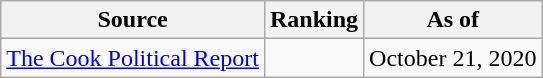<table class="wikitable" style="text-align:center">
<tr>
<th>Source</th>
<th>Ranking</th>
<th>As of</th>
</tr>
<tr>
<td style="text-align:left"><a href='#'>The Cook Political Report</a></td>
<td></td>
<td>October 21, 2020</td>
</tr>
</table>
